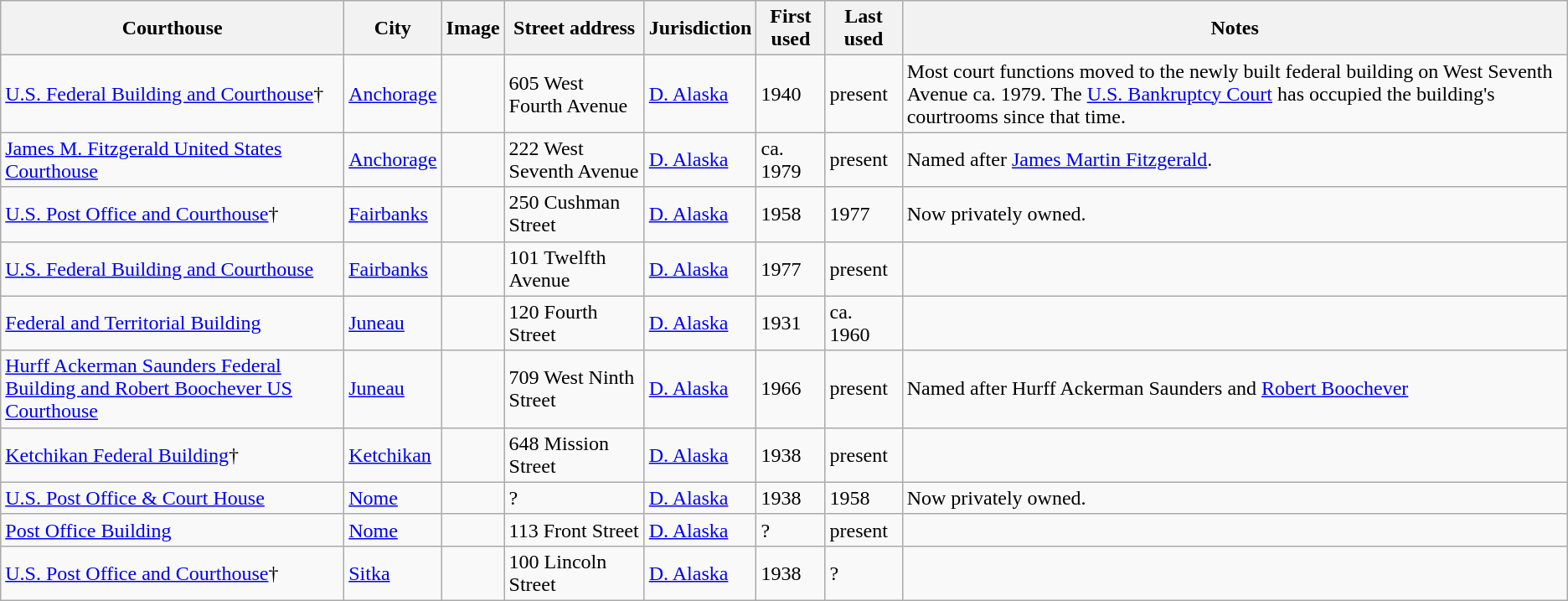<table class="wikitable sortable sticky-header sort-under">
<tr>
<th>Courthouse</th>
<th>City</th>
<th class="unsortable">Image</th>
<th>Street address</th>
<th>Jurisdiction</th>
<th>First used</th>
<th>Last used</th>
<th class="unsortable">Notes</th>
</tr>
<tr>
<td><a href='#'>U.S. Federal Building and Courthouse</a>†</td>
<td><a href='#'>Anchorage</a></td>
<td></td>
<td>605 West Fourth Avenue</td>
<td><a href='#'>D. Alaska</a></td>
<td>1940</td>
<td>present</td>
<td>Most court functions moved to the newly built federal building on West Seventh Avenue ca. 1979. The <a href='#'>U.S. Bankruptcy Court</a> has occupied the building's courtrooms since that time.</td>
</tr>
<tr>
<td><a href='#'>James M. Fitzgerald United States Courthouse</a></td>
<td><a href='#'>Anchorage</a></td>
<td></td>
<td>222 West Seventh Avenue</td>
<td><a href='#'>D. Alaska</a></td>
<td>ca. 1979</td>
<td>present</td>
<td>Named after <a href='#'>James Martin Fitzgerald</a>.</td>
</tr>
<tr>
<td><a href='#'>U.S. Post Office and Courthouse</a>†</td>
<td><a href='#'>Fairbanks</a></td>
<td></td>
<td>250 Cushman Street</td>
<td><a href='#'>D. Alaska</a></td>
<td>1958</td>
<td>1977</td>
<td>Now privately owned.</td>
</tr>
<tr>
<td><a href='#'>U.S. Federal Building and Courthouse</a></td>
<td><a href='#'>Fairbanks</a></td>
<td></td>
<td>101 Twelfth Avenue</td>
<td><a href='#'>D. Alaska</a></td>
<td>1977</td>
<td>present</td>
<td></td>
</tr>
<tr>
<td><a href='#'>Federal and Territorial Building</a></td>
<td><a href='#'>Juneau</a></td>
<td></td>
<td>120 Fourth Street</td>
<td><a href='#'>D. Alaska</a></td>
<td>1931</td>
<td>ca. 1960</td>
<td></td>
</tr>
<tr>
<td><a href='#'>Hurff Ackerman Saunders Federal Building and Robert Boochever US Courthouse</a></td>
<td><a href='#'>Juneau</a></td>
<td></td>
<td>709 West Ninth Street</td>
<td><a href='#'>D. Alaska</a></td>
<td>1966</td>
<td>present</td>
<td>Named after Hurff Ackerman Saunders and <a href='#'>Robert Boochever</a></td>
</tr>
<tr>
<td><a href='#'>Ketchikan Federal Building</a>†</td>
<td><a href='#'>Ketchikan</a></td>
<td></td>
<td>648 Mission Street</td>
<td><a href='#'>D. Alaska</a></td>
<td>1938</td>
<td>present</td>
<td></td>
</tr>
<tr>
<td><a href='#'>U.S. Post Office & Court House</a></td>
<td><a href='#'>Nome</a></td>
<td></td>
<td>?</td>
<td><a href='#'>D. Alaska</a></td>
<td>1938</td>
<td>1958</td>
<td>Now privately owned.</td>
</tr>
<tr>
<td><a href='#'>Post Office Building</a></td>
<td><a href='#'>Nome</a></td>
<td></td>
<td>113 Front Street</td>
<td><a href='#'>D. Alaska</a></td>
<td>?</td>
<td>present</td>
<td></td>
</tr>
<tr>
<td><a href='#'>U.S. Post Office and Courthouse</a>†</td>
<td><a href='#'>Sitka</a></td>
<td></td>
<td>100 Lincoln Street</td>
<td><a href='#'>D. Alaska</a></td>
<td>1938</td>
<td>?</td>
<td></td>
</tr>
</table>
